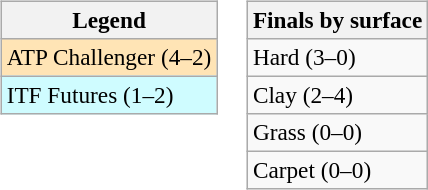<table>
<tr valign=top>
<td><br><table class=wikitable style=font-size:97%>
<tr>
<th>Legend</th>
</tr>
<tr bgcolor=moccasin>
<td>ATP Challenger (4–2)</td>
</tr>
<tr bgcolor=cffcff>
<td>ITF Futures (1–2)</td>
</tr>
</table>
</td>
<td><br><table class=wikitable style=font-size:97%>
<tr>
<th>Finals by surface</th>
</tr>
<tr>
<td>Hard (3–0)</td>
</tr>
<tr>
<td>Clay (2–4)</td>
</tr>
<tr>
<td>Grass (0–0)</td>
</tr>
<tr>
<td>Carpet (0–0)</td>
</tr>
</table>
</td>
</tr>
</table>
